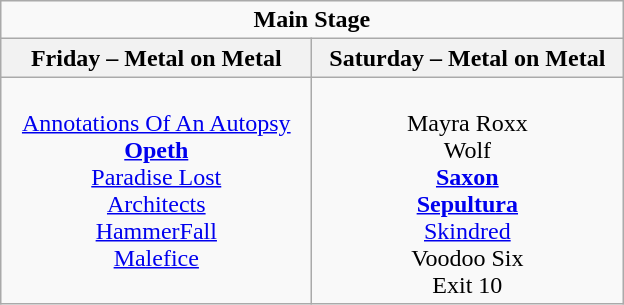<table class="wikitable">
<tr>
<td colspan="3" align="center"><strong>Main Stage</strong></td>
</tr>
<tr>
<th>Friday – Metal on Metal</th>
<th>Saturday – Metal on Metal</th>
</tr>
<tr>
<td valign="top" align="center" width=200><br><a href='#'>Annotations Of An Autopsy</a><br>
<strong><a href='#'>Opeth</a></strong><br>
<a href='#'>Paradise Lost</a><br>
<a href='#'>Architects</a><br>
<a href='#'>HammerFall</a><br>
<a href='#'>Malefice</a></td>
<td valign="top" align="center" width=200><br>Mayra Roxx<br>
Wolf<br>
<strong><a href='#'>Saxon</a></strong><br>
<strong><a href='#'>Sepultura</a></strong><br>
<a href='#'>Skindred</a><br>
Voodoo Six<br>
Exit 10</td>
</tr>
</table>
